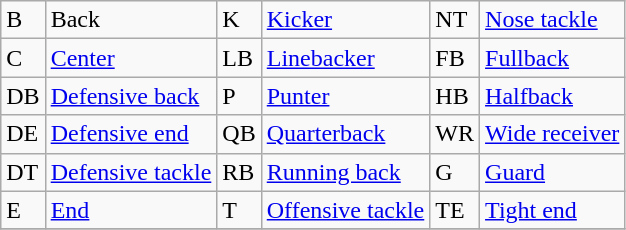<table class="wikitable">
<tr>
<td>B</td>
<td>Back</td>
<td>K</td>
<td><a href='#'>Kicker</a></td>
<td>NT</td>
<td><a href='#'>Nose tackle</a></td>
</tr>
<tr>
<td>C</td>
<td><a href='#'>Center</a></td>
<td>LB</td>
<td><a href='#'>Linebacker</a></td>
<td>FB</td>
<td><a href='#'>Fullback</a></td>
</tr>
<tr>
<td>DB</td>
<td><a href='#'>Defensive back</a></td>
<td>P</td>
<td><a href='#'>Punter</a></td>
<td>HB</td>
<td><a href='#'>Halfback</a></td>
</tr>
<tr>
<td>DE</td>
<td><a href='#'>Defensive end</a></td>
<td>QB</td>
<td><a href='#'>Quarterback</a></td>
<td>WR</td>
<td><a href='#'>Wide receiver</a></td>
</tr>
<tr>
<td>DT</td>
<td><a href='#'>Defensive tackle</a></td>
<td>RB</td>
<td><a href='#'>Running back</a></td>
<td>G</td>
<td><a href='#'>Guard</a></td>
</tr>
<tr>
<td>E</td>
<td><a href='#'>End</a></td>
<td>T</td>
<td><a href='#'>Offensive tackle</a></td>
<td>TE</td>
<td><a href='#'>Tight end</a></td>
</tr>
<tr>
</tr>
</table>
